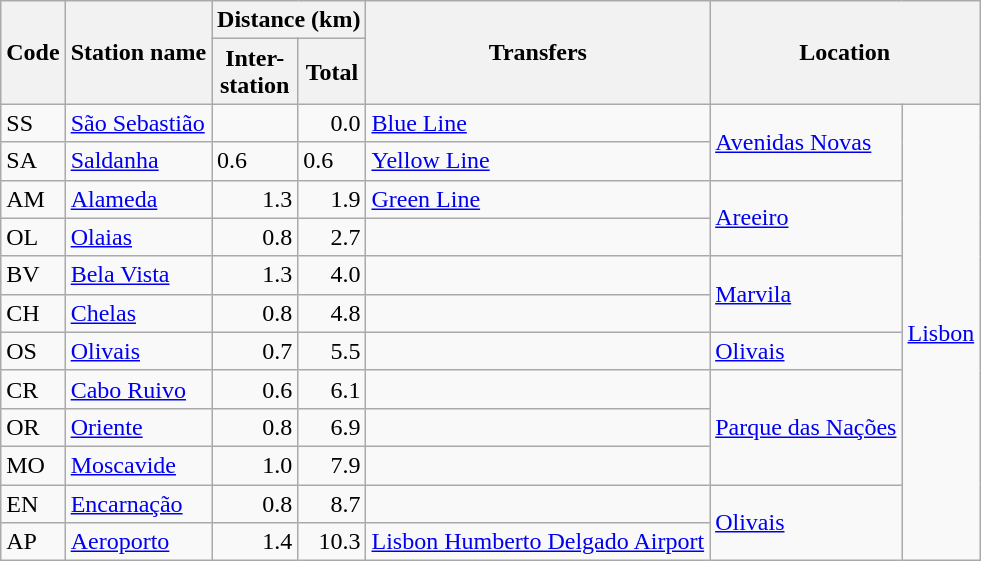<table class="wikitable sortable">
<tr>
<th rowspan="2">Code</th>
<th rowspan="2">Station name</th>
<th colspan="2">Distance (km)</th>
<th rowspan="2">Transfers</th>
<th colspan="2" rowspan="2">Location</th>
</tr>
<tr>
<th>Inter-<br>station</th>
<th>Total</th>
</tr>
<tr>
<td>SS</td>
<td><a href='#'>São Sebastião</a> </td>
<td></td>
<td align="right">0.0</td>
<td><a href='#'>Blue Line</a></td>
<td rowspan="2"><a href='#'>Avenidas Novas</a></td>
<td rowspan="12"><a href='#'>Lisbon</a></td>
</tr>
<tr>
<td>SA</td>
<td><a href='#'>Saldanha</a> </td>
<td>0.6</td>
<td>0.6</td>
<td><a href='#'>Yellow Line</a></td>
</tr>
<tr Ténico Sa>
<td>AM</td>
<td><a href='#'>Alameda</a> </td>
<td align="right">1.3</td>
<td align="right">1.9</td>
<td><a href='#'>Green Line</a></td>
<td rowspan="2"><a href='#'>Areeiro</a></td>
</tr>
<tr>
<td>OL</td>
<td><a href='#'>Olaias</a> </td>
<td align="right">0.8</td>
<td align="right">2.7</td>
<td></td>
</tr>
<tr>
<td>BV</td>
<td><a href='#'>Bela Vista</a> </td>
<td align="right">1.3</td>
<td align="right">4.0</td>
<td></td>
<td rowspan="2"><a href='#'>Marvila</a></td>
</tr>
<tr>
<td>CH</td>
<td><a href='#'>Chelas</a> </td>
<td align="right">0.8</td>
<td align="right">4.8</td>
<td></td>
</tr>
<tr>
<td>OS</td>
<td><a href='#'>Olivais</a> </td>
<td align="right">0.7</td>
<td align="right">5.5</td>
<td></td>
<td><a href='#'>Olivais</a></td>
</tr>
<tr>
<td>CR</td>
<td><a href='#'>Cabo Ruivo</a> </td>
<td align="right">0.6</td>
<td align="right">6.1</td>
<td></td>
<td rowspan="3"><a href='#'>Parque das Nações</a></td>
</tr>
<tr>
<td>OR</td>
<td><a href='#'>Oriente</a> </td>
<td align="right">0.8</td>
<td align="right">6.9</td>
<td></td>
</tr>
<tr>
<td>MO</td>
<td><a href='#'>Moscavide</a> </td>
<td align="right">1.0</td>
<td align="right">7.9</td>
<td></td>
</tr>
<tr>
<td>EN</td>
<td><a href='#'>Encarnação</a> </td>
<td align="right">0.8</td>
<td align="right">8.7</td>
<td></td>
<td rowspan="2"><a href='#'>Olivais</a></td>
</tr>
<tr>
<td>AP</td>
<td><a href='#'>Aeroporto</a> </td>
<td align="right">1.4</td>
<td align="right">10.3</td>
<td> <a href='#'>Lisbon Humberto Delgado Airport</a></td>
</tr>
</table>
